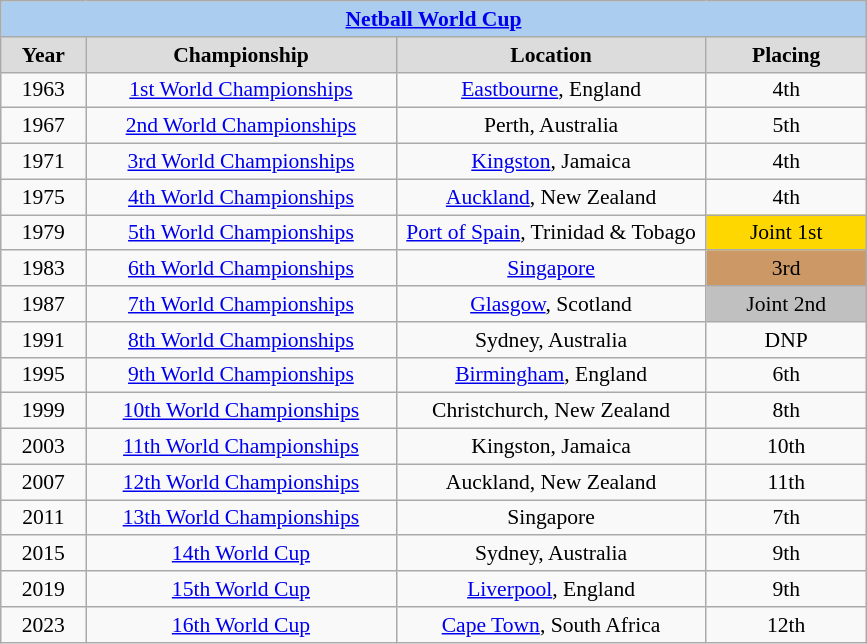<table class=wikitable style="text-align:center; font-size:90%">
<tr>
<th colspan=4 style=background:#ABCDEF><a href='#'>Netball World Cup</a></th>
</tr>
<tr>
<th width=50 style=background:gainsboro>Year</th>
<th width=200 style=background:gainsboro>Championship</th>
<th width=200 style=background:gainsboro>Location</th>
<th width=100 style=background:gainsboro>Placing</th>
</tr>
<tr>
<td>1963</td>
<td><a href='#'>1st World Championships</a></td>
<td><a href='#'>Eastbourne</a>, England</td>
<td>4th</td>
</tr>
<tr>
<td>1967</td>
<td><a href='#'>2nd World Championships</a></td>
<td>Perth, Australia</td>
<td>5th</td>
</tr>
<tr>
<td>1971</td>
<td><a href='#'>3rd World Championships</a></td>
<td><a href='#'>Kingston</a>, Jamaica</td>
<td>4th</td>
</tr>
<tr>
<td>1975</td>
<td><a href='#'>4th World Championships</a></td>
<td><a href='#'>Auckland</a>, New Zealand</td>
<td>4th</td>
</tr>
<tr>
<td>1979</td>
<td><a href='#'>5th World Championships</a></td>
<td><a href='#'>Port of Spain</a>, Trinidad & Tobago</td>
<td bgcolor=gold> Joint 1st</td>
</tr>
<tr>
<td>1983</td>
<td><a href='#'>6th World Championships</a></td>
<td><a href='#'>Singapore</a></td>
<td bgcolor=#CC9966> 3rd</td>
</tr>
<tr>
<td>1987</td>
<td><a href='#'>7th World Championships</a></td>
<td><a href='#'>Glasgow</a>, Scotland</td>
<td bgcolor=silver> Joint 2nd</td>
</tr>
<tr>
<td>1991</td>
<td><a href='#'>8th World Championships</a></td>
<td>Sydney, Australia</td>
<td>DNP</td>
</tr>
<tr>
<td>1995</td>
<td><a href='#'>9th World Championships</a></td>
<td><a href='#'>Birmingham</a>, England</td>
<td>6th</td>
</tr>
<tr>
<td>1999</td>
<td><a href='#'>10th World Championships</a></td>
<td>Christchurch, New Zealand</td>
<td>8th</td>
</tr>
<tr>
<td>2003</td>
<td><a href='#'>11th World Championships</a></td>
<td>Kingston, Jamaica</td>
<td>10th</td>
</tr>
<tr>
<td>2007</td>
<td><a href='#'>12th World Championships</a></td>
<td>Auckland, New Zealand</td>
<td>11th</td>
</tr>
<tr>
<td>2011</td>
<td><a href='#'>13th World Championships</a></td>
<td>Singapore</td>
<td>7th</td>
</tr>
<tr>
<td>2015</td>
<td><a href='#'>14th World Cup</a></td>
<td>Sydney, Australia</td>
<td>9th</td>
</tr>
<tr>
<td>2019</td>
<td><a href='#'>15th World Cup</a></td>
<td><a href='#'>Liverpool</a>, England</td>
<td>9th</td>
</tr>
<tr>
<td>2023</td>
<td><a href='#'>16th World Cup</a></td>
<td><a href='#'>Cape Town</a>, South Africa</td>
<td>12th</td>
</tr>
</table>
